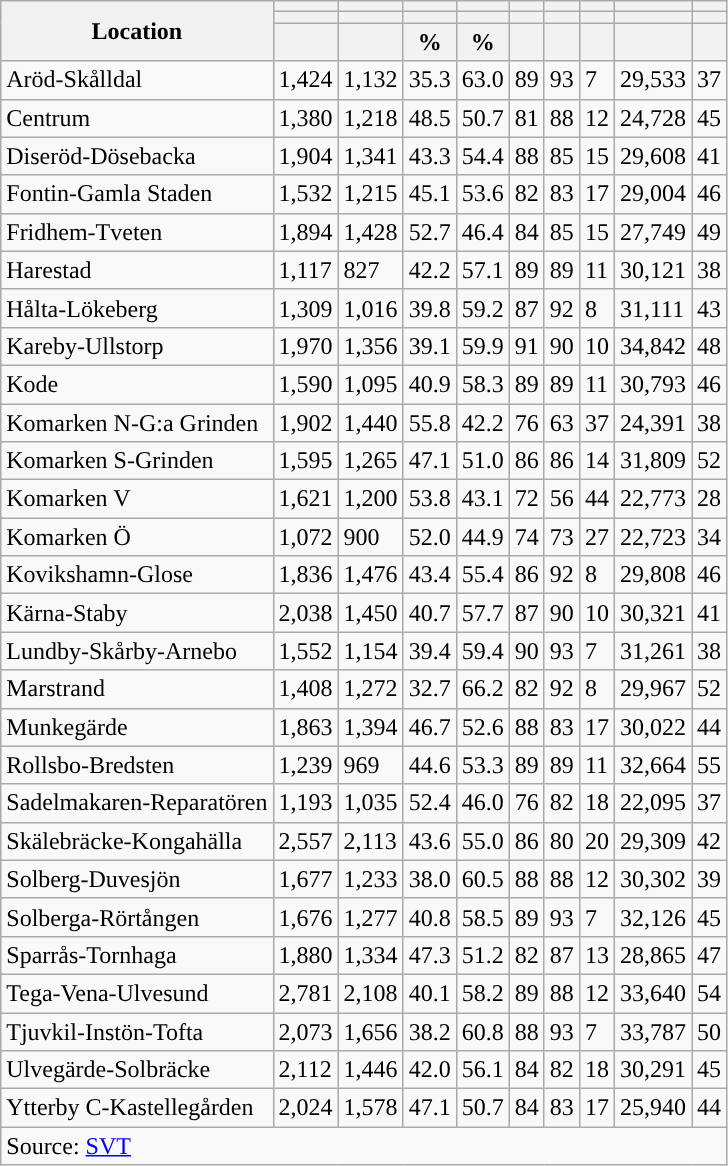<table class="wikitable sortable" role="presentation">
<tr>
<th rowspan="3">Location</th>
<th></th>
<th></th>
<th></th>
<th></th>
<th></th>
<th></th>
<th></th>
<th></th>
<th></th>
</tr>
<tr>
<th></th>
<th></th>
<th style="background:"></th>
<th style="background:"></th>
<th></th>
<th></th>
<th></th>
<th></th>
<th></th>
</tr>
<tr>
<th data-sort-type="number"></th>
<th data-sort-type="number"></th>
<th data-sort-type="number">%</th>
<th data-sort-type="number">%</th>
<th data-sort-type="number"></th>
<th data-sort-type="number"></th>
<th data-sort-type="number"></th>
<th data-sort-type="number"></th>
<th data-sort-type="number"></th>
</tr>
<tr>
<td align="left">Aröd-Skålldal</td>
<td>1,424</td>
<td>1,132</td>
<td>35.3</td>
<td>63.0</td>
<td>89</td>
<td>93</td>
<td>7</td>
<td>29,533</td>
<td>37</td>
</tr>
<tr>
<td align="left">Centrum</td>
<td>1,380</td>
<td>1,218</td>
<td>48.5</td>
<td>50.7</td>
<td>81</td>
<td>88</td>
<td>12</td>
<td>24,728</td>
<td>45</td>
</tr>
<tr>
<td align="left">Diseröd-Dösebacka</td>
<td>1,904</td>
<td>1,341</td>
<td>43.3</td>
<td>54.4</td>
<td>88</td>
<td>85</td>
<td>15</td>
<td>29,608</td>
<td>41</td>
</tr>
<tr>
<td align="left">Fontin-Gamla Staden</td>
<td>1,532</td>
<td>1,215</td>
<td>45.1</td>
<td>53.6</td>
<td>82</td>
<td>83</td>
<td>17</td>
<td>29,004</td>
<td>46</td>
</tr>
<tr>
<td align="left">Fridhem-Tveten</td>
<td>1,894</td>
<td>1,428</td>
<td>52.7</td>
<td>46.4</td>
<td>84</td>
<td>85</td>
<td>15</td>
<td>27,749</td>
<td>49</td>
</tr>
<tr>
<td align="left">Harestad</td>
<td>1,117</td>
<td>827</td>
<td>42.2</td>
<td>57.1</td>
<td>89</td>
<td>89</td>
<td>11</td>
<td>30,121</td>
<td>38</td>
</tr>
<tr>
<td align="left">Hålta-Lökeberg</td>
<td>1,309</td>
<td>1,016</td>
<td>39.8</td>
<td>59.2</td>
<td>87</td>
<td>92</td>
<td>8</td>
<td>31,111</td>
<td>43</td>
</tr>
<tr>
<td align="left">Kareby-Ullstorp</td>
<td>1,970</td>
<td>1,356</td>
<td>39.1</td>
<td>59.9</td>
<td>91</td>
<td>90</td>
<td>10</td>
<td>34,842</td>
<td>48</td>
</tr>
<tr>
<td align="left">Kode</td>
<td>1,590</td>
<td>1,095</td>
<td>40.9</td>
<td>58.3</td>
<td>89</td>
<td>89</td>
<td>11</td>
<td>30,793</td>
<td>46</td>
</tr>
<tr>
<td align="left">Komarken N-G:a Grinden</td>
<td>1,902</td>
<td>1,440</td>
<td>55.8</td>
<td>42.2</td>
<td>76</td>
<td>63</td>
<td>37</td>
<td>24,391</td>
<td>38</td>
</tr>
<tr>
<td align="left">Komarken S-Grinden</td>
<td>1,595</td>
<td>1,265</td>
<td>47.1</td>
<td>51.0</td>
<td>86</td>
<td>86</td>
<td>14</td>
<td>31,809</td>
<td>52</td>
</tr>
<tr>
<td align="left">Komarken V</td>
<td>1,621</td>
<td>1,200</td>
<td>53.8</td>
<td>43.1</td>
<td>72</td>
<td>56</td>
<td>44</td>
<td>22,773</td>
<td>28</td>
</tr>
<tr>
<td align="left">Komarken Ö</td>
<td>1,072</td>
<td>900</td>
<td>52.0</td>
<td>44.9</td>
<td>74</td>
<td>73</td>
<td>27</td>
<td>22,723</td>
<td>34</td>
</tr>
<tr>
<td align="left">Kovikshamn-Glose</td>
<td>1,836</td>
<td>1,476</td>
<td>43.4</td>
<td>55.4</td>
<td>86</td>
<td>92</td>
<td>8</td>
<td>29,808</td>
<td>46</td>
</tr>
<tr>
<td align="left">Kärna-Staby</td>
<td>2,038</td>
<td>1,450</td>
<td>40.7</td>
<td>57.7</td>
<td>87</td>
<td>90</td>
<td>10</td>
<td>30,321</td>
<td>41</td>
</tr>
<tr>
<td align="left">Lundby-Skårby-Arnebo</td>
<td>1,552</td>
<td>1,154</td>
<td>39.4</td>
<td>59.4</td>
<td>90</td>
<td>93</td>
<td>7</td>
<td>31,261</td>
<td>38</td>
</tr>
<tr>
<td align="left">Marstrand</td>
<td>1,408</td>
<td>1,272</td>
<td>32.7</td>
<td>66.2</td>
<td>82</td>
<td>92</td>
<td>8</td>
<td>29,967</td>
<td>52</td>
</tr>
<tr>
<td align="left">Munkegärde</td>
<td>1,863</td>
<td>1,394</td>
<td>46.7</td>
<td>52.6</td>
<td>88</td>
<td>83</td>
<td>17</td>
<td>30,022</td>
<td>44</td>
</tr>
<tr>
<td align="left">Rollsbo-Bredsten</td>
<td>1,239</td>
<td>969</td>
<td>44.6</td>
<td>53.3</td>
<td>89</td>
<td>89</td>
<td>11</td>
<td>32,664</td>
<td>55</td>
</tr>
<tr>
<td align="left">Sadelmakaren-Reparatören</td>
<td>1,193</td>
<td>1,035</td>
<td>52.4</td>
<td>46.0</td>
<td>76</td>
<td>82</td>
<td>18</td>
<td>22,095</td>
<td>37</td>
</tr>
<tr>
<td align="left">Skälebräcke-Kongahälla</td>
<td>2,557</td>
<td>2,113</td>
<td>43.6</td>
<td>55.0</td>
<td>86</td>
<td>80</td>
<td>20</td>
<td>29,309</td>
<td>42</td>
</tr>
<tr>
<td align="left">Solberg-Duvesjön</td>
<td>1,677</td>
<td>1,233</td>
<td>38.0</td>
<td>60.5</td>
<td>88</td>
<td>88</td>
<td>12</td>
<td>30,302</td>
<td>39</td>
</tr>
<tr>
<td align="left">Solberga-Rörtången</td>
<td>1,676</td>
<td>1,277</td>
<td>40.8</td>
<td>58.5</td>
<td>89</td>
<td>93</td>
<td>7</td>
<td>32,126</td>
<td>45</td>
</tr>
<tr>
<td align="left">Sparrås-Tornhaga</td>
<td>1,880</td>
<td>1,334</td>
<td>47.3</td>
<td>51.2</td>
<td>82</td>
<td>87</td>
<td>13</td>
<td>28,865</td>
<td>47</td>
</tr>
<tr>
<td align="left">Tega-Vena-Ulvesund</td>
<td>2,781</td>
<td>2,108</td>
<td>40.1</td>
<td>58.2</td>
<td>89</td>
<td>88</td>
<td>12</td>
<td>33,640</td>
<td>54</td>
</tr>
<tr>
<td align="left">Tjuvkil-Instön-Tofta</td>
<td>2,073</td>
<td>1,656</td>
<td>38.2</td>
<td>60.8</td>
<td>88</td>
<td>93</td>
<td>7</td>
<td>33,787</td>
<td>50</td>
</tr>
<tr>
<td align="left">Ulvegärde-Solbräcke</td>
<td>2,112</td>
<td>1,446</td>
<td>42.0</td>
<td>56.1</td>
<td>84</td>
<td>82</td>
<td>18</td>
<td>30,291</td>
<td>45</td>
</tr>
<tr>
<td align="left">Ytterby C-Kastellegården</td>
<td>2,024</td>
<td>1,578</td>
<td>47.1</td>
<td>50.7</td>
<td>84</td>
<td>83</td>
<td>17</td>
<td>25,940</td>
<td>44</td>
</tr>
<tr>
<td colspan="10" align="left">Source: <a href='#'>SVT</a></td>
</tr>
</table>
